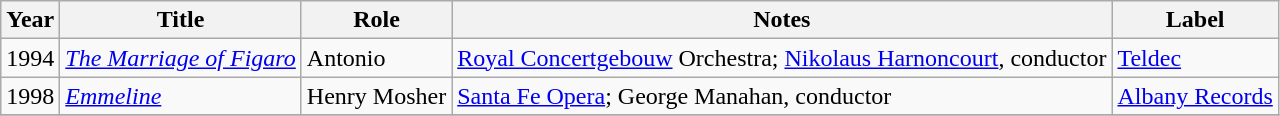<table class="wikitable">
<tr>
<th>Year</th>
<th>Title</th>
<th>Role</th>
<th>Notes</th>
<th>Label</th>
</tr>
<tr>
<td>1994</td>
<td><em><a href='#'>The Marriage of Figaro</a></em></td>
<td>Antonio</td>
<td><a href='#'>Royal Concertgebouw</a> Orchestra; <a href='#'>Nikolaus Harnoncourt</a>, conductor</td>
<td><a href='#'>Teldec</a></td>
</tr>
<tr>
<td>1998</td>
<td><em><a href='#'>Emmeline</a></em></td>
<td>Henry Mosher</td>
<td><a href='#'>Santa Fe Opera</a>; George Manahan, conductor</td>
<td><a href='#'>Albany Records</a></td>
</tr>
<tr>
</tr>
</table>
